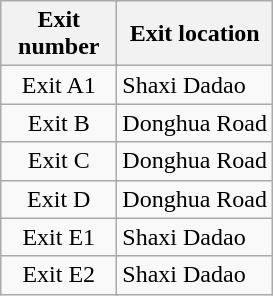<table class="wikitable">
<tr>
<th colspan="2" style="width:70px">Exit number</th>
<th>Exit location</th>
</tr>
<tr>
<td colspan="2" align="center">Exit A1</td>
<td>Shaxi Dadao</td>
</tr>
<tr>
<td colspan="2" align="center">Exit B</td>
<td>Donghua Road</td>
</tr>
<tr>
<td colspan="2" align="center">Exit C</td>
<td>Donghua Road</td>
</tr>
<tr>
<td colspan="2" align="center">Exit D</td>
<td>Donghua Road</td>
</tr>
<tr>
<td colspan="2" align="center">Exit E1</td>
<td>Shaxi Dadao</td>
</tr>
<tr>
<td colspan="2" align="center">Exit E2</td>
<td>Shaxi Dadao</td>
</tr>
</table>
